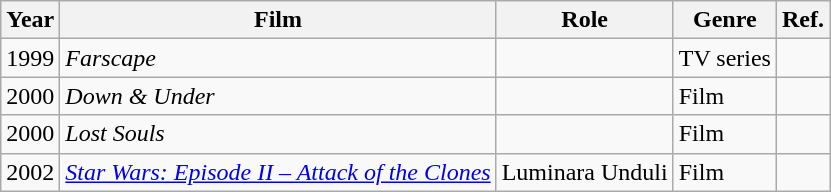<table class="wikitable">
<tr>
<th>Year</th>
<th>Film</th>
<th>Role</th>
<th>Genre</th>
<th>Ref.</th>
</tr>
<tr>
<td>1999</td>
<td><em>Farscape</em></td>
<td></td>
<td>TV series</td>
<td></td>
</tr>
<tr>
<td>2000</td>
<td><em>Down & Under</em></td>
<td></td>
<td>Film</td>
<td></td>
</tr>
<tr>
<td>2000</td>
<td><em>Lost Souls</em></td>
<td></td>
<td>Film</td>
<td></td>
</tr>
<tr>
<td>2002</td>
<td><em><a href='#'>Star Wars: Episode II – Attack of the Clones</a></em></td>
<td>Luminara Unduli</td>
<td>Film</td>
<td></td>
</tr>
</table>
